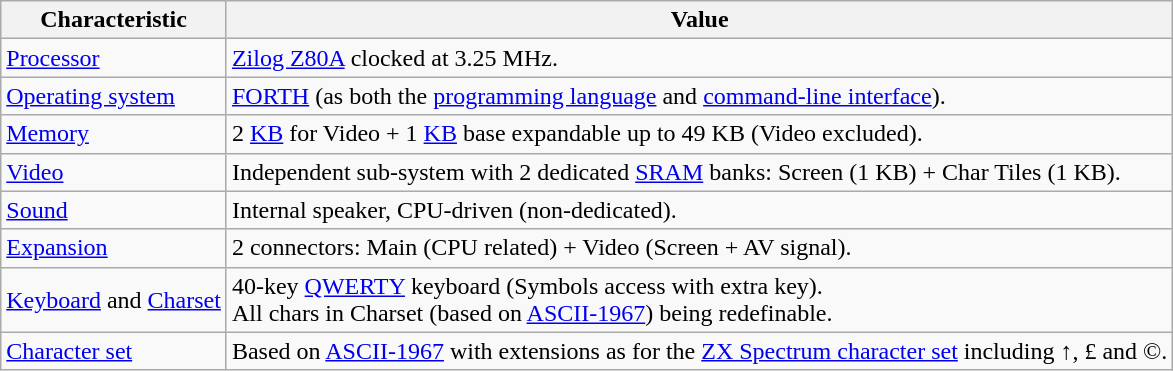<table class=wikitable>
<tr>
<th>Characteristic</th>
<th>Value</th>
</tr>
<tr>
<td><a href='#'>Processor</a></td>
<td><a href='#'>Zilog Z80A</a> clocked at 3.25 MHz.</td>
</tr>
<tr>
<td><a href='#'>Operating system</a></td>
<td><a href='#'>FORTH</a> (as both the <a href='#'>programming language</a> and <a href='#'>command-line interface</a>).</td>
</tr>
<tr>
<td><a href='#'>Memory</a></td>
<td>2 <a href='#'>KB</a> for Video + 1 <a href='#'>KB</a> base expandable up to 49 KB (Video excluded).</td>
</tr>
<tr>
<td><a href='#'>Video</a></td>
<td>Independent sub-system with 2 dedicated <a href='#'>SRAM</a> banks: Screen (1 KB) + Char Tiles (1 KB).</td>
</tr>
<tr>
<td><a href='#'>Sound</a></td>
<td>Internal speaker, CPU-driven (non-dedicated).</td>
</tr>
<tr>
<td><a href='#'>Expansion</a></td>
<td>2 connectors: Main (CPU related) + Video (Screen + AV signal).</td>
</tr>
<tr>
<td><a href='#'>Keyboard</a> and <a href='#'>Charset</a></td>
<td>40-key <a href='#'>QWERTY</a> keyboard (Symbols access with extra key).<br>All chars in Charset (based on <a href='#'>ASCII-1967</a>) being redefinable.</td>
</tr>
<tr>
<td><a href='#'>Character set</a></td>
<td>Based on <a href='#'>ASCII-1967</a> with extensions as for the <a href='#'>ZX Spectrum character set</a> including ↑, £ and ©.</td>
</tr>
</table>
